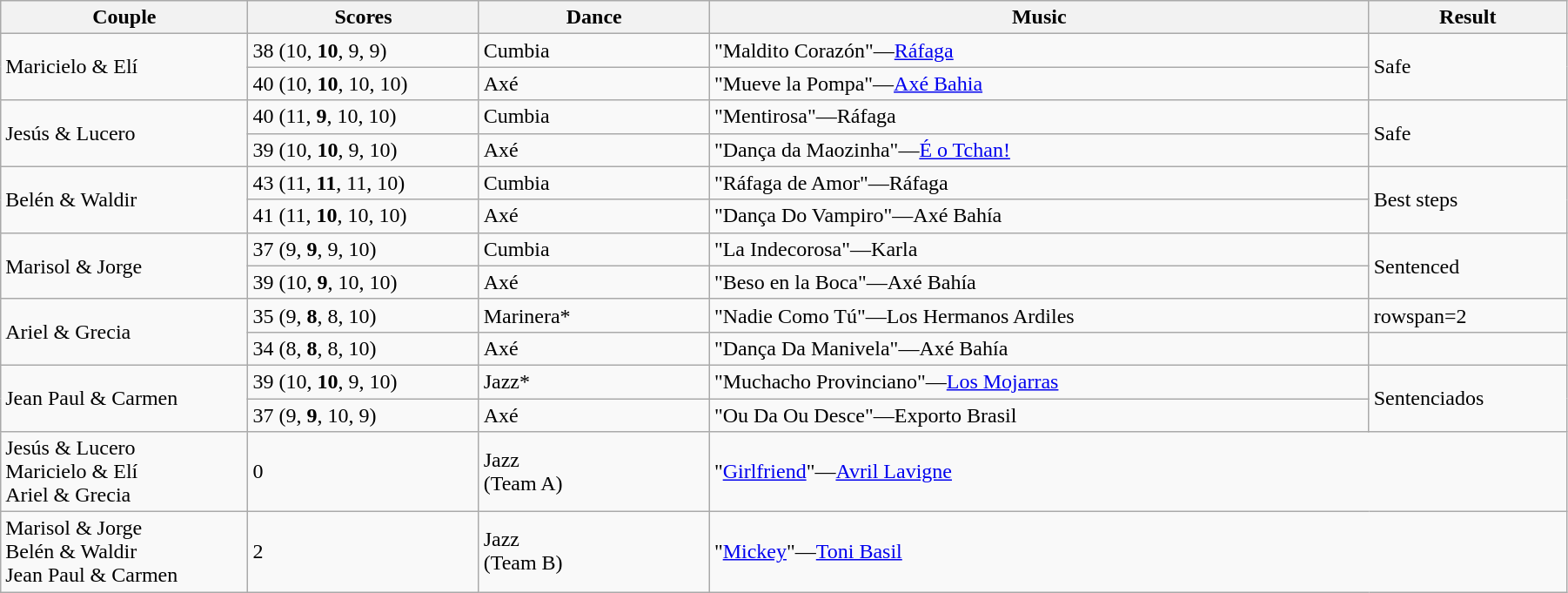<table class="wikitable sortable" style="width:95%; white-space:nowrap;">
<tr>
<th style="width:15%;">Couple</th>
<th style="width:14%;">Scores</th>
<th style="width:14%;">Dance</th>
<th style="width:40%;">Music</th>
<th style="width:12%;">Result</th>
</tr>
<tr>
<td rowspan=2>Maricielo & Elí</td>
<td>38 (10, <strong>10</strong>, 9, 9)</td>
<td>Cumbia</td>
<td>"Maldito Corazón"—<a href='#'>Ráfaga</a></td>
<td rowspan=2>Safe</td>
</tr>
<tr>
<td>40 (10, <strong>10</strong>, 10, 10)</td>
<td>Axé</td>
<td>"Mueve la Pompa"—<a href='#'>Axé Bahia</a></td>
</tr>
<tr>
<td rowspan=2>Jesús & Lucero</td>
<td>40 (11, <strong>9</strong>, 10, 10)</td>
<td>Cumbia</td>
<td>"Mentirosa"—Ráfaga</td>
<td rowspan=2>Safe</td>
</tr>
<tr>
<td>39 (10, <strong>10</strong>, 9, 10)</td>
<td>Axé</td>
<td>"Dança da Maozinha"—<a href='#'>É o Tchan!</a></td>
</tr>
<tr>
<td rowspan=2>Belén & Waldir</td>
<td>43 (11, <strong>11</strong>, 11, 10)</td>
<td>Cumbia</td>
<td>"Ráfaga de Amor"—Ráfaga</td>
<td rowspan=2>Best steps</td>
</tr>
<tr>
<td>41 (11, <strong>10</strong>, 10, 10)</td>
<td>Axé</td>
<td>"Dança Do Vampiro"—Axé Bahía</td>
</tr>
<tr>
<td rowspan=2>Marisol & Jorge</td>
<td>37 (9, <strong>9</strong>, 9, 10)</td>
<td>Cumbia</td>
<td>"La Indecorosa"—Karla</td>
<td rowspan=2>Sentenced</td>
</tr>
<tr>
<td>39 (10, <strong>9</strong>, 10, 10)</td>
<td>Axé</td>
<td>"Beso en la Boca"—Axé Bahía</td>
</tr>
<tr>
<td rowspan=2>Ariel & Grecia</td>
<td>35 (9, <strong>8</strong>, 8, 10)</td>
<td>Marinera*</td>
<td>"Nadie Como Tú"—Los Hermanos Ardiles</td>
<td>rowspan=2 </td>
</tr>
<tr>
<td>34 (8, <strong>8</strong>, 8, 10)</td>
<td>Axé</td>
<td>"Dança Da Manivela"—Axé Bahía</td>
</tr>
<tr>
<td rowspan=2>Jean Paul & Carmen</td>
<td>39 (10, <strong>10</strong>, 9, 10)</td>
<td>Jazz*</td>
<td>"Muchacho Provinciano"—<a href='#'>Los Mojarras</a></td>
<td rowspan=2>Sentenciados</td>
</tr>
<tr>
<td>37 (9, <strong>9</strong>, 10, 9)</td>
<td>Axé</td>
<td>"Ou Da Ou Desce"—Exporto Brasil</td>
</tr>
<tr>
<td>Jesús & Lucero<br>Maricielo & Elí<br>Ariel & Grecia</td>
<td>0</td>
<td>Jazz<br>(Team A)</td>
<td colspan=2>"<a href='#'>Girlfriend</a>"—<a href='#'>Avril Lavigne</a></td>
</tr>
<tr>
<td>Marisol & Jorge<br>Belén & Waldir<br>Jean Paul & Carmen</td>
<td>2</td>
<td>Jazz<br>(Team B)</td>
<td colspan=2>"<a href='#'>Mickey</a>"—<a href='#'>Toni Basil</a></td>
</tr>
</table>
